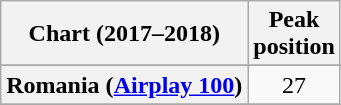<table class="wikitable sortable plainrowheaders" style="text-align:center;">
<tr>
<th>Chart (2017–2018)</th>
<th>Peak<br>position</th>
</tr>
<tr>
</tr>
<tr>
</tr>
<tr>
</tr>
<tr>
<th scope="row">Romania (<a href='#'>Airplay 100</a>)</th>
<td>27</td>
</tr>
<tr>
</tr>
</table>
